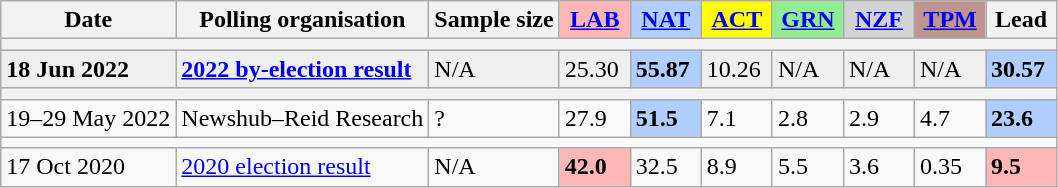<table class="wikitable">
<tr>
<th>Date</th>
<th>Polling organisation</th>
<th>Sample size</th>
<th style="background-color:#FFB6B6;width:40px"><a href='#'>LAB</a></th>
<th style="background-color:#B0CEFF;width:40px"><a href='#'>NAT</a></th>
<th style="background-color:#FFFF00;width:40px"><a href='#'>ACT</a></th>
<th style="background-color:#90EE90;width:40px"><a href='#'>GRN</a></th>
<th style="background-color:#D3D3D3;width:40px"><a href='#'>NZF</a></th>
<th style="background-color:#BD9490;width:40px"><a href='#'>TPM</a></th>
<th style="width:40px;">Lead</th>
</tr>
<tr style="background:#ddd;">
<th colspan="10"></th>
</tr>
<tr style="background:#EFEFEF; font-weight:italic;">
<td><strong>18 Jun 2022</strong></td>
<td data-sort-value="z"><strong><a href='#'>2022 by-election result</a></strong></td>
<td>N/A</td>
<td>25.30</td>
<td style="background:#B0CEFF;"><strong>55.87</strong></td>
<td>10.26</td>
<td>N/A</td>
<td>N/A</td>
<td>N/A</td>
<td style="background:#B0CEFF;"><strong>30.57</strong></td>
</tr>
<tr style="background:#ddd;">
<th colspan="10"></th>
</tr>
<tr>
<td>19–29 May 2022</td>
<td>Newshub–Reid Research</td>
<td>?</td>
<td>27.9</td>
<td style="background:#B0CEFF;"><strong>51.5</strong></td>
<td>7.1</td>
<td>2.8</td>
<td>2.9</td>
<td>4.7</td>
<td style="background:#B0CEFF;"><strong>23.6</strong></td>
</tr>
<tr>
<td colspan="10"></td>
</tr>
<tr>
<td>17 Oct 2020</td>
<td><a href='#'>2020 election result</a></td>
<td>N/A</td>
<td style="background-color:#FFB6B6;"><strong>42.0</strong></td>
<td>32.5</td>
<td>8.9</td>
<td>5.5</td>
<td>3.6</td>
<td>0.35</td>
<td style="background-color:#FFB6B6;"><strong>9.5</strong></td>
</tr>
</table>
